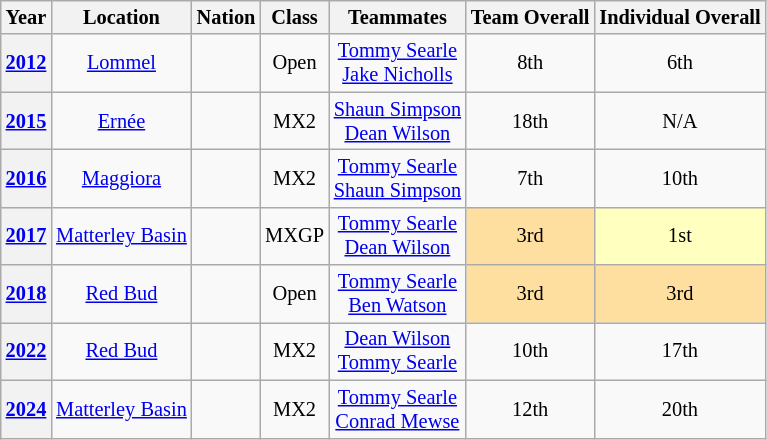<table class="wikitable" style="font-size: 85%; text-align:center">
<tr>
<th>Year</th>
<th>Location</th>
<th>Nation</th>
<th>Class</th>
<th>Teammates</th>
<th>Team Overall</th>
<th>Individual Overall</th>
</tr>
<tr>
<th><a href='#'>2012</a></th>
<td> <a href='#'>Lommel</a></td>
<td></td>
<td>Open</td>
<td><a href='#'>Tommy Searle</a><br><a href='#'>Jake Nicholls</a></td>
<td>8th</td>
<td>6th</td>
</tr>
<tr>
<th><a href='#'>2015</a></th>
<td> <a href='#'>Ernée</a></td>
<td></td>
<td>MX2</td>
<td><a href='#'>Shaun Simpson</a><br><a href='#'>Dean Wilson</a></td>
<td>18th</td>
<td>N/A</td>
</tr>
<tr>
<th><a href='#'>2016</a></th>
<td> <a href='#'>Maggiora</a></td>
<td></td>
<td>MX2</td>
<td><a href='#'>Tommy Searle</a><br><a href='#'>Shaun Simpson</a></td>
<td>7th</td>
<td>10th</td>
</tr>
<tr>
<th><a href='#'>2017</a></th>
<td> <a href='#'>Matterley Basin</a></td>
<td></td>
<td>MXGP</td>
<td><a href='#'>Tommy Searle</a><br><a href='#'>Dean Wilson</a></td>
<td style="background:#ffdf9f;">3rd</td>
<td style="background:#ffffbf;">1st</td>
</tr>
<tr>
<th><a href='#'>2018</a></th>
<td> <a href='#'>Red Bud</a></td>
<td></td>
<td>Open</td>
<td><a href='#'>Tommy Searle</a><br><a href='#'>Ben Watson</a></td>
<td style="background:#ffdf9f;">3rd</td>
<td style="background:#ffdf9f;">3rd</td>
</tr>
<tr>
<th><a href='#'>2022</a></th>
<td> <a href='#'>Red Bud</a></td>
<td></td>
<td>MX2</td>
<td><a href='#'>Dean Wilson</a><br><a href='#'>Tommy Searle</a></td>
<td>10th</td>
<td>17th</td>
</tr>
<tr>
<th><a href='#'>2024</a></th>
<td> <a href='#'>Matterley Basin</a></td>
<td></td>
<td>MX2</td>
<td><a href='#'>Tommy Searle</a><br><a href='#'>Conrad Mewse</a></td>
<td>12th</td>
<td>20th</td>
</tr>
</table>
